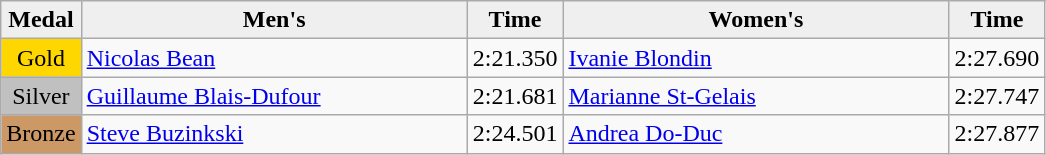<table class="wikitable" style="text-align:center">
<tr bgcolor="#efefef">
<td><strong>Medal</strong></td>
<td width="250"><strong>Men's</strong></td>
<td><strong>Time</strong></td>
<td width="250"><strong>Women's</strong></td>
<td><strong>Time</strong></td>
</tr>
<tr>
<td bgcolor="gold">Gold</td>
<td style="text-align:left"> <a href='#'>Nicolas Bean</a></td>
<td>2:21.350</td>
<td style="text-align:left"> <a href='#'>Ivanie Blondin</a></td>
<td>2:27.690</td>
</tr>
<tr>
<td bgcolor="silver">Silver</td>
<td style="text-align:left"> <a href='#'>Guillaume Blais-Dufour</a></td>
<td>2:21.681</td>
<td style="text-align:left"> <a href='#'>Marianne St-Gelais</a></td>
<td>2:27.747</td>
</tr>
<tr>
<td bgcolor="CC9966">Bronze</td>
<td style="text-align:left"> <a href='#'>Steve Buzinkski</a></td>
<td>2:24.501</td>
<td style="text-align:left"> <a href='#'>Andrea Do-Duc</a></td>
<td>2:27.877</td>
</tr>
</table>
